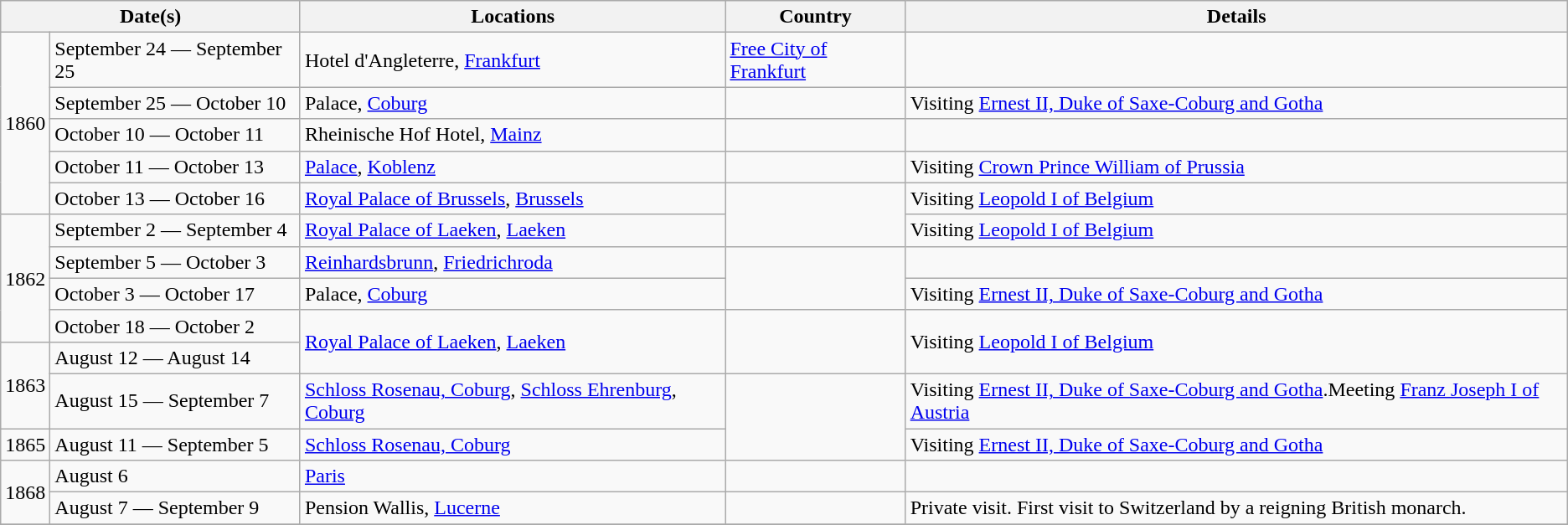<table class="wikitable">
<tr>
<th colspan="2">Date(s)</th>
<th>Locations</th>
<th>Country</th>
<th>Details</th>
</tr>
<tr>
<td rowspan=5>1860</td>
<td>September 24 — September 25</td>
<td>Hotel d'Angleterre, <a href='#'>Frankfurt</a></td>
<td> <a href='#'>Free City of Frankfurt</a></td>
<td></td>
</tr>
<tr>
<td>September 25 — October 10</td>
<td>Palace, <a href='#'>Coburg</a></td>
<td></td>
<td>Visiting <a href='#'>Ernest II, Duke of Saxe-Coburg and Gotha</a></td>
</tr>
<tr>
<td>October 10 — October 11</td>
<td>Rheinische Hof Hotel, <a href='#'>Mainz</a></td>
<td></td>
<td></td>
</tr>
<tr>
<td>October 11 — October 13</td>
<td><a href='#'>Palace</a>, <a href='#'>Koblenz</a></td>
<td></td>
<td>Visiting <a href='#'>Crown Prince William of Prussia</a></td>
</tr>
<tr>
<td>October 13 — October 16</td>
<td><a href='#'>Royal Palace of Brussels</a>, <a href='#'>Brussels</a></td>
<td rowspan="2"></td>
<td>Visiting <a href='#'>Leopold I of Belgium</a></td>
</tr>
<tr>
<td rowspan=4>1862</td>
<td>September 2 — September 4</td>
<td><a href='#'>Royal Palace of Laeken</a>, <a href='#'>Laeken</a></td>
<td>Visiting <a href='#'>Leopold I of Belgium</a></td>
</tr>
<tr>
<td>September 5 — October 3</td>
<td><a href='#'>Reinhardsbrunn</a>, <a href='#'>Friedrichroda</a></td>
<td rowspan="2"></td>
<td></td>
</tr>
<tr>
<td October 3 >October 3 — October 17</td>
<td>Palace, <a href='#'>Coburg</a></td>
<td>Visiting <a href='#'>Ernest II, Duke of Saxe-Coburg and Gotha</a></td>
</tr>
<tr>
<td October 18 >October 18 — October 2</td>
<td rowspan="2"><a href='#'>Royal Palace of Laeken</a>, <a href='#'>Laeken</a></td>
<td rowspan="2"></td>
<td rowspan="2">Visiting <a href='#'>Leopold I of Belgium</a></td>
</tr>
<tr>
<td rowspan=2>1863</td>
<td>August 12 — August 14</td>
</tr>
<tr>
<td>August 15 — September 7</td>
<td><a href='#'>Schloss Rosenau, Coburg</a>, <a href='#'>Schloss Ehrenburg</a>, <a href='#'>Coburg</a></td>
<td rowspan="2"></td>
<td>Visiting <a href='#'>Ernest II, Duke of Saxe-Coburg and Gotha</a>.Meeting <a href='#'>Franz Joseph I of Austria</a></td>
</tr>
<tr>
<td>1865</td>
<td>August 11 — September 5</td>
<td><a href='#'>Schloss Rosenau, Coburg</a></td>
<td>Visiting <a href='#'>Ernest II, Duke of Saxe-Coburg and Gotha</a></td>
</tr>
<tr>
<td rowspan=2>1868</td>
<td>August 6</td>
<td><a href='#'>Paris</a></td>
<td></td>
<td></td>
</tr>
<tr>
<td>August 7 — September 9</td>
<td>Pension Wallis, <a href='#'>Lucerne</a></td>
<td></td>
<td>Private visit. First visit to Switzerland by a reigning British monarch.</td>
</tr>
<tr>
</tr>
</table>
